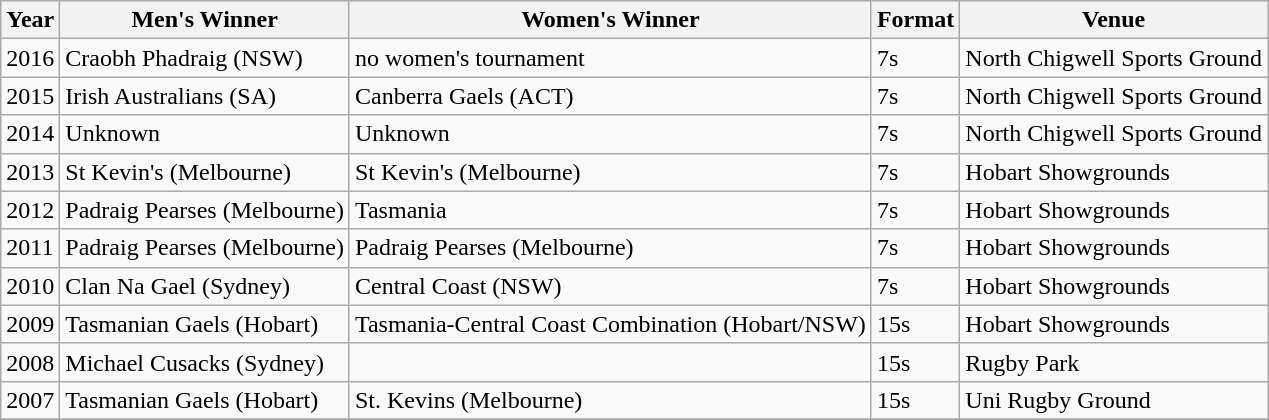<table class="wikitable">
<tr>
<th>Year</th>
<th>Men's Winner</th>
<th>Women's Winner</th>
<th>Format</th>
<th>Venue</th>
</tr>
<tr>
<td>2016</td>
<td>Craobh Phadraig (NSW)</td>
<td>no women's tournament</td>
<td>7s</td>
<td>North Chigwell Sports Ground</td>
</tr>
<tr>
<td>2015</td>
<td>Irish Australians (SA)</td>
<td>Canberra Gaels (ACT)</td>
<td>7s</td>
<td>North Chigwell Sports Ground</td>
</tr>
<tr>
<td>2014</td>
<td>Unknown</td>
<td>Unknown</td>
<td>7s</td>
<td>North Chigwell Sports Ground</td>
</tr>
<tr>
<td>2013</td>
<td>St Kevin's (Melbourne)</td>
<td>St Kevin's (Melbourne)</td>
<td>7s</td>
<td>Hobart Showgrounds</td>
</tr>
<tr>
<td>2012</td>
<td>Padraig Pearses (Melbourne)</td>
<td>Tasmania</td>
<td>7s</td>
<td>Hobart Showgrounds</td>
</tr>
<tr>
<td>2011</td>
<td>Padraig Pearses (Melbourne)</td>
<td>Padraig Pearses (Melbourne)</td>
<td>7s</td>
<td>Hobart Showgrounds</td>
</tr>
<tr>
<td>2010</td>
<td>Clan Na Gael (Sydney)</td>
<td>Central Coast (NSW)</td>
<td>7s</td>
<td>Hobart Showgrounds</td>
</tr>
<tr>
<td>2009</td>
<td>Tasmanian Gaels (Hobart)</td>
<td>Tasmania-Central Coast Combination (Hobart/NSW)</td>
<td>15s</td>
<td>Hobart Showgrounds</td>
</tr>
<tr>
<td>2008</td>
<td>Michael Cusacks (Sydney)</td>
<td></td>
<td>15s</td>
<td>Rugby Park</td>
</tr>
<tr>
<td>2007</td>
<td>Tasmanian Gaels (Hobart)</td>
<td>St. Kevins (Melbourne)</td>
<td>15s</td>
<td>Uni Rugby Ground</td>
</tr>
<tr>
</tr>
</table>
